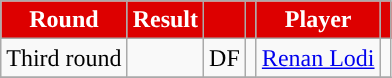<table class="wikitable" style="text-align:center">
<tr>
<th style="background:#DD0000; color:#FFFFFF;">Round</th>
<th style="background:#DD0000; color:#FFFFFF;">Result</th>
<th style="background:#DD0000; color:#FFFFFF;"></th>
<th style="background:#DD0000; color:#FFFFFF;"></th>
<th style="background:#DD0000;color:#FFFFFF;">Player</th>
<th style="background:#DD0000; color:#FFFFFF;"></th>
</tr>
<tr>
<td>Third round</td>
<td></td>
<td>DF</td>
<td></td>
<td><a href='#'>Renan Lodi</a></td>
<td></td>
</tr>
<tr>
</tr>
</table>
